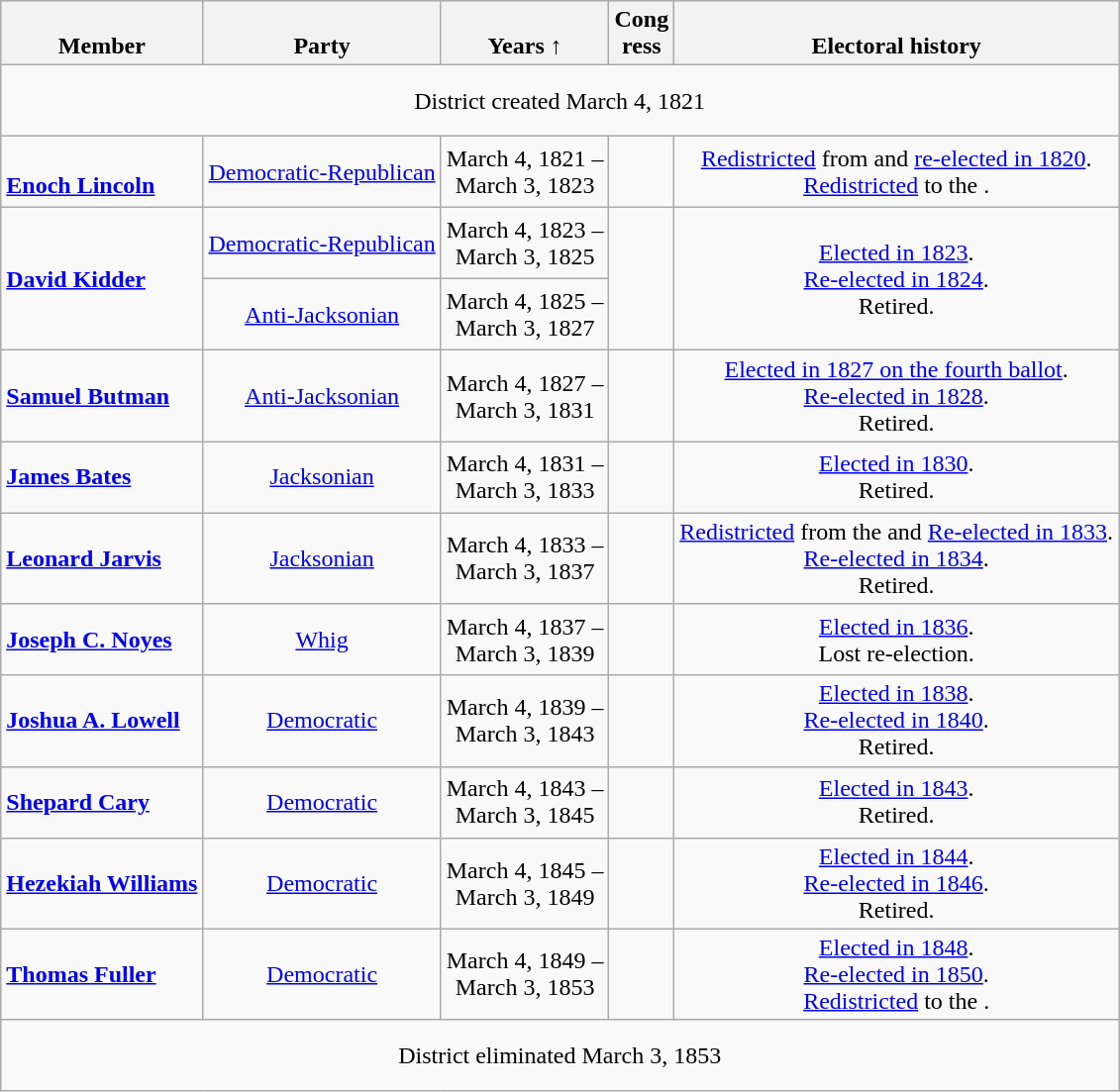<table class=wikitable style="text-align:center">
<tr valign=bottom>
<th>Member</th>
<th>Party</th>
<th>Years ↑</th>
<th>Cong<br>ress</th>
<th>Electoral history</th>
</tr>
<tr style="height:3em">
<td colspan=6>District created March 4, 1821</td>
</tr>
<tr style="height:3em">
<td align=left><br><strong><a href='#'>Enoch Lincoln</a></strong><br></td>
<td><a href='#'>Democratic-Republican</a></td>
<td nowrap>March 4, 1821 –<br>March 3, 1823</td>
<td></td>
<td><a href='#'>Redistricted</a> from  and <a href='#'>re-elected in 1820</a>.<br><a href='#'>Redistricted</a> to the .</td>
</tr>
<tr style="height:3em">
<td rowspan=2 align=left><strong><a href='#'>David Kidder</a></strong><br></td>
<td><a href='#'>Democratic-Republican</a></td>
<td nowrap>March 4, 1823 –<br>March 3, 1825</td>
<td rowspan=2></td>
<td rowspan=2><a href='#'>Elected in 1823</a>.<br><a href='#'>Re-elected in 1824</a>.<br>Retired.</td>
</tr>
<tr style="height:3em">
<td><a href='#'>Anti-Jacksonian</a></td>
<td nowrap>March 4, 1825 –<br>March 3, 1827</td>
</tr>
<tr style="height:3em">
<td align=left><strong><a href='#'>Samuel Butman</a></strong><br></td>
<td><a href='#'>Anti-Jacksonian</a></td>
<td nowrap>March 4, 1827 –<br>March 3, 1831</td>
<td></td>
<td><a href='#'>Elected in 1827 on the fourth ballot</a>.<br><a href='#'>Re-elected in 1828</a>.<br>Retired.</td>
</tr>
<tr style="height:3em">
<td align=left><strong><a href='#'>James Bates</a></strong><br></td>
<td><a href='#'>Jacksonian</a></td>
<td nowrap>March 4, 1831 –<br>March 3, 1833</td>
<td></td>
<td><a href='#'>Elected in 1830</a>.<br>Retired.</td>
</tr>
<tr style="height:3em">
<td align=left><strong><a href='#'>Leonard Jarvis</a></strong><br></td>
<td><a href='#'>Jacksonian</a></td>
<td nowrap>March 4, 1833 –<br>March 3, 1837</td>
<td></td>
<td><a href='#'>Redistricted</a> from the  and <a href='#'>Re-elected in 1833</a>.<br><a href='#'>Re-elected in 1834</a>.<br>Retired.</td>
</tr>
<tr style="height:3em">
<td align=left><strong><a href='#'>Joseph C. Noyes</a></strong><br></td>
<td><a href='#'>Whig</a></td>
<td nowrap>March 4, 1837 –<br>March 3, 1839</td>
<td></td>
<td><a href='#'>Elected in 1836</a>.<br>Lost re-election.</td>
</tr>
<tr style="height:3em">
<td align=left><strong><a href='#'>Joshua A. Lowell</a></strong><br></td>
<td><a href='#'>Democratic</a></td>
<td nowrap>March 4, 1839 –<br>March 3, 1843</td>
<td></td>
<td><a href='#'>Elected in 1838</a>.<br><a href='#'>Re-elected in 1840</a>.<br>Retired.</td>
</tr>
<tr style="height:3em">
<td align=left><strong><a href='#'>Shepard Cary</a></strong><br></td>
<td><a href='#'>Democratic</a></td>
<td nowrap>March 4, 1843 –<br>March 3, 1845</td>
<td></td>
<td><a href='#'>Elected in 1843</a>.<br>Retired.</td>
</tr>
<tr style="height:3em">
<td align=left><strong><a href='#'>Hezekiah Williams</a></strong><br></td>
<td><a href='#'>Democratic</a></td>
<td nowrap>March 4, 1845 –<br>March 3, 1849</td>
<td></td>
<td><a href='#'>Elected in 1844</a>.<br><a href='#'>Re-elected in 1846</a>.<br>Retired.</td>
</tr>
<tr style="height:3em">
<td align=left><strong><a href='#'>Thomas Fuller</a></strong><br></td>
<td><a href='#'>Democratic</a></td>
<td nowrap>March 4, 1849 –<br>March 3, 1853</td>
<td></td>
<td><a href='#'>Elected in 1848</a>.<br><a href='#'>Re-elected in 1850</a>.<br><a href='#'>Redistricted</a> to the .</td>
</tr>
<tr style="height:3em">
<td colspan=5>District eliminated March 3, 1853</td>
</tr>
</table>
